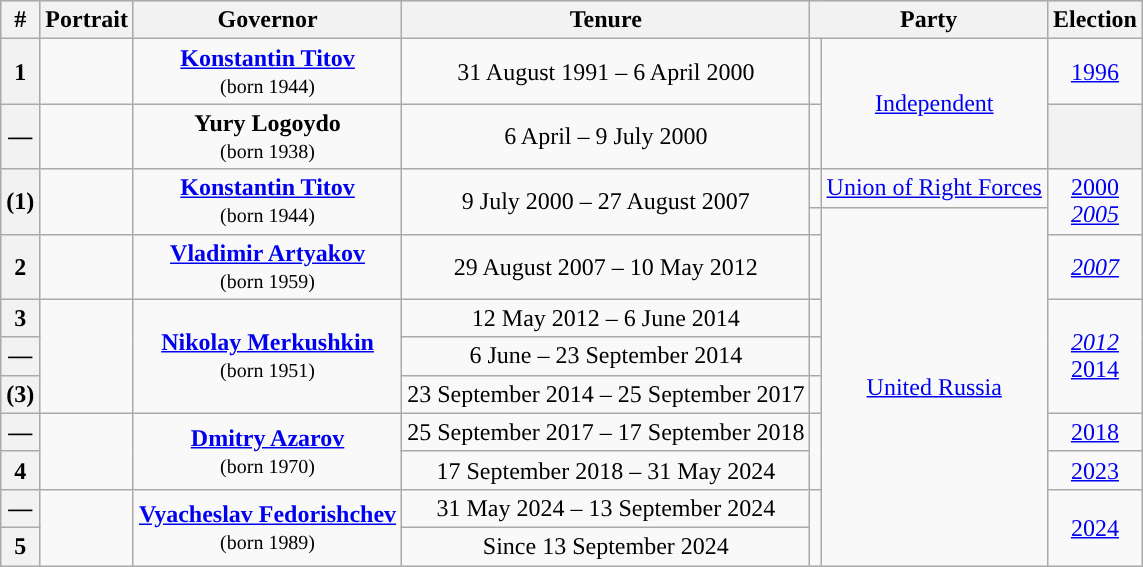<table class="wikitable" style="text-align:center">
<tr style="background:#cccccc" bgcolor=#E6E6AA>
<th>#</th>
<th>Portrait</th>
<th>Governor</th>
<th>Tenure</th>
<th colspan="2">Party</th>
<th>Election</th>
</tr>
<tr>
<th>1</th>
<td></td>
<td><strong><a href='#'>Konstantin Titov</a></strong><br><small>(born 1944)</small></td>
<td>31 August 1991 – 6 April 2000</td>
<td style="background: "></td>
<td rowspan=2><a href='#'>Independent</a></td>
<td><a href='#'>1996</a></td>
</tr>
<tr>
<th>—</th>
<td></td>
<td><strong>Yury Logoydo</strong><br><small>(born 1938)</small></td>
<td>6 April – 9 July 2000</td>
<td style="background: "></td>
<th></th>
</tr>
<tr>
<th rowspan=2>(1)</th>
<td rowspan=2></td>
<td rowspan=2><strong><a href='#'>Konstantin Titov</a></strong><br><small>(born 1944)</small></td>
<td rowspan=2>9 July 2000 – 27 August 2007</td>
<td style="background: "></td>
<td><a href='#'>Union of Right Forces</a></td>
<td rowspan=2><a href='#'>2000</a><br><em><a href='#'>2005</a></em></td>
</tr>
<tr>
<td style="background: "></td>
<td rowspan=9><a href='#'>United Russia</a></td>
</tr>
<tr>
<th>2</th>
<td></td>
<td><strong><a href='#'>Vladimir Artyakov</a></strong><br><small>(born 1959)</small></td>
<td>29 August 2007 – 10 May 2012</td>
<td style="background: "></td>
<td><em><a href='#'>2007</a></em></td>
</tr>
<tr>
<th>3</th>
<td rowspan=3></td>
<td rowspan=3><strong><a href='#'>Nikolay Merkushkin</a></strong><br><small>(born 1951)</small></td>
<td>12 May 2012 – 6 June 2014</td>
<td style="background: "></td>
<td rowspan=3><em><a href='#'>2012</a></em><br><a href='#'>2014</a></td>
</tr>
<tr>
<th>—</th>
<td>6 June – 23 September 2014</td>
<td style="background: "></td>
</tr>
<tr>
<th>(3)</th>
<td>23 September 2014 – 25 September 2017</td>
<td style="background: "></td>
</tr>
<tr>
<th>—</th>
<td rowspan=2></td>
<td rowspan=2><strong><a href='#'>Dmitry Azarov</a></strong><br><small>(born 1970)</small></td>
<td>25 September 2017 – 17 September 2018</td>
<td rowspan=2 style="background: "></td>
<td><a href='#'>2018</a></td>
</tr>
<tr>
<th>4</th>
<td>17 September 2018 – 31 May 2024</td>
<td><a href='#'>2023</a></td>
</tr>
<tr>
<th>—</th>
<td rowspan=2></td>
<td rowspan=2><strong><a href='#'>Vyacheslav Fedorishchev</a></strong><br><small>(born 1989)</small></td>
<td>31 May 2024 – 13 September 2024</td>
<td rowspan=2 style="background: "></td>
<td rowspan=2><a href='#'>2024</a></td>
</tr>
<tr>
<th>5</th>
<td>Since 13 September 2024</td>
</tr>
</table>
